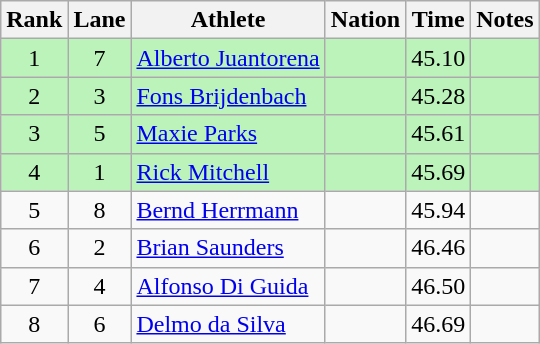<table class="wikitable sortable" style="text-align:center">
<tr>
<th>Rank</th>
<th>Lane</th>
<th>Athlete</th>
<th>Nation</th>
<th>Time</th>
<th>Notes</th>
</tr>
<tr style="background:#bbf3bb;">
<td>1</td>
<td>7</td>
<td align=left><a href='#'>Alberto Juantorena</a></td>
<td align=left></td>
<td>45.10</td>
<td></td>
</tr>
<tr style="background:#bbf3bb;">
<td>2</td>
<td>3</td>
<td align=left><a href='#'>Fons Brijdenbach</a></td>
<td align=left></td>
<td>45.28</td>
<td></td>
</tr>
<tr style="background:#bbf3bb;">
<td>3</td>
<td>5</td>
<td align=left><a href='#'>Maxie Parks</a></td>
<td align=left></td>
<td>45.61</td>
<td></td>
</tr>
<tr style="background:#bbf3bb;">
<td>4</td>
<td>1</td>
<td align=left><a href='#'>Rick Mitchell</a></td>
<td align=left></td>
<td>45.69</td>
<td></td>
</tr>
<tr>
<td>5</td>
<td>8</td>
<td align=left><a href='#'>Bernd Herrmann</a></td>
<td align=left></td>
<td>45.94</td>
<td></td>
</tr>
<tr>
<td>6</td>
<td>2</td>
<td align=left><a href='#'>Brian Saunders</a></td>
<td align=left></td>
<td>46.46</td>
<td></td>
</tr>
<tr>
<td>7</td>
<td>4</td>
<td align=left><a href='#'>Alfonso Di Guida</a></td>
<td align=left></td>
<td>46.50</td>
<td></td>
</tr>
<tr>
<td>8</td>
<td>6</td>
<td align=left><a href='#'>Delmo da Silva</a></td>
<td align=left></td>
<td>46.69</td>
<td></td>
</tr>
</table>
